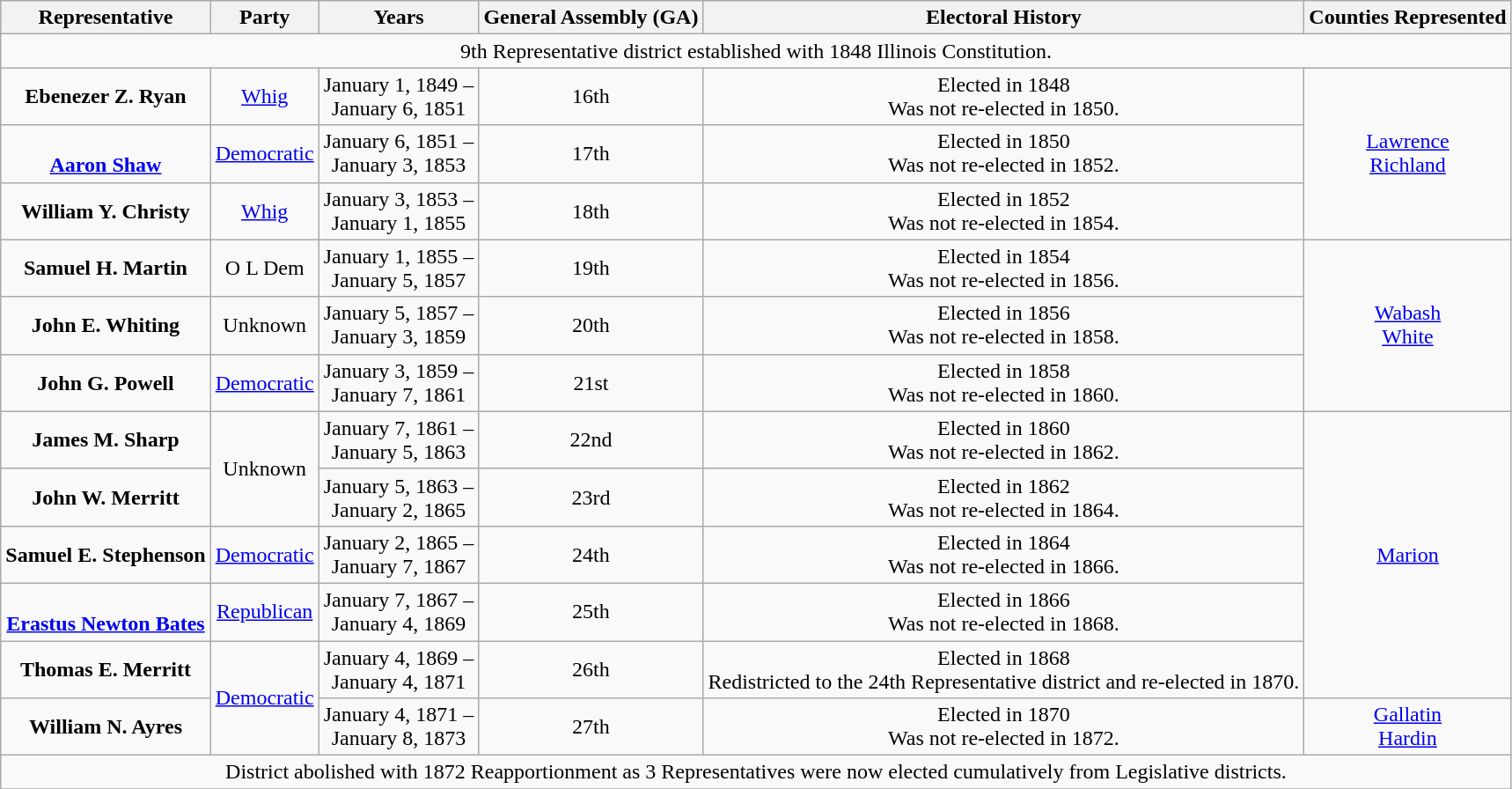<table class="wikitable" style="text-align:center">
<tr>
<th>Representative</th>
<th>Party</th>
<th>Years</th>
<th>General Assembly (GA)</th>
<th>Electoral History</th>
<th>Counties Represented</th>
</tr>
<tr>
<td colspan=6>9th Representative district established with 1848 Illinois Constitution.</td>
</tr>
<tr>
<td><strong>Ebenezer Z. Ryan</strong></td>
<td><a href='#'>Whig</a></td>
<td>January 1, 1849 –<br>January 6, 1851</td>
<td>16th</td>
<td>Elected in 1848<br>Was not re-elected in 1850.</td>
<td rowspan=3><a href='#'>Lawrence</a><br><a href='#'>Richland</a></td>
</tr>
<tr>
<td align=center><br><strong><a href='#'>Aaron Shaw</a></strong></td>
<td><a href='#'>Democratic</a></td>
<td>January 6, 1851 –<br>January 3, 1853</td>
<td>17th</td>
<td>Elected in 1850<br>Was not re-elected in 1852.</td>
</tr>
<tr>
<td><strong>William Y. Christy</strong></td>
<td><a href='#'>Whig</a></td>
<td>January 3, 1853 –<br>January 1, 1855</td>
<td>18th</td>
<td>Elected in 1852<br>Was not re-elected in 1854.</td>
</tr>
<tr>
<td><strong>Samuel H. Martin</strong></td>
<td>O L Dem</td>
<td>January 1, 1855 –<br>January 5, 1857</td>
<td>19th</td>
<td>Elected in 1854<br>Was not re-elected in 1856.</td>
<td rowspan=3><a href='#'>Wabash</a><br><a href='#'>White</a></td>
</tr>
<tr>
<td><strong>John E. Whiting</strong></td>
<td>Unknown</td>
<td>January 5, 1857 –<br>January 3, 1859</td>
<td>20th</td>
<td>Elected in 1856<br>Was not re-elected in 1858.</td>
</tr>
<tr>
<td><strong>John G. Powell</strong></td>
<td><a href='#'>Democratic</a></td>
<td>January 3, 1859 –<br>January 7, 1861</td>
<td>21st</td>
<td>Elected in 1858<br>Was not re-elected in 1860.</td>
</tr>
<tr>
<td><strong>James M. Sharp</strong></td>
<td rowspan=2>Unknown</td>
<td>January 7, 1861 –<br>January 5, 1863</td>
<td>22nd</td>
<td>Elected in 1860<br>Was not re-elected in 1862.</td>
<td rowspan=5><a href='#'>Marion</a></td>
</tr>
<tr>
<td><strong>John W. Merritt</strong></td>
<td>January 5, 1863 –<br>January 2, 1865</td>
<td>23rd</td>
<td>Elected in 1862<br>Was not re-elected in 1864.</td>
</tr>
<tr>
<td><strong>Samuel E. Stephenson</strong></td>
<td><a href='#'>Democratic</a></td>
<td>January 2, 1865 –<br>January 7, 1867</td>
<td>24th</td>
<td>Elected in 1864<br>Was not re-elected in 1866.</td>
</tr>
<tr>
<td align=center><br><strong><a href='#'>Erastus Newton Bates</a></strong></td>
<td><a href='#'>Republican</a></td>
<td>January 7, 1867 –<br>January 4, 1869</td>
<td>25th</td>
<td>Elected in 1866<br>Was not re-elected in 1868.</td>
</tr>
<tr>
<td><strong>Thomas E. Merritt</strong></td>
<td rowspan=2 ><a href='#'>Democratic</a></td>
<td>January 4, 1869 –<br>January 4, 1871</td>
<td>26th</td>
<td>Elected in 1868<br>Redistricted to the 24th Representative district and re-elected in 1870.</td>
</tr>
<tr>
<td><strong>William N. Ayres</strong></td>
<td>January 4, 1871 –<br>January 8, 1873</td>
<td>27th</td>
<td>Elected in 1870<br>Was not re-elected in 1872.</td>
<td><a href='#'>Gallatin</a><br><a href='#'>Hardin</a></td>
</tr>
<tr>
<td colspan=6>District abolished with 1872 Reapportionment as 3 Representatives were now elected cumulatively from Legislative districts.</td>
</tr>
<tr>
</tr>
</table>
